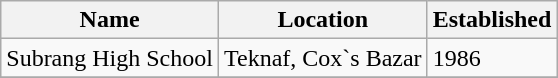<table class="wikitable sortable">
<tr>
<th>Name</th>
<th>Location</th>
<th>Established</th>
</tr>
<tr>
<td>Subrang High School</td>
<td>Teknaf, Cox`s Bazar</td>
<td>1986</td>
</tr>
<tr>
</tr>
</table>
